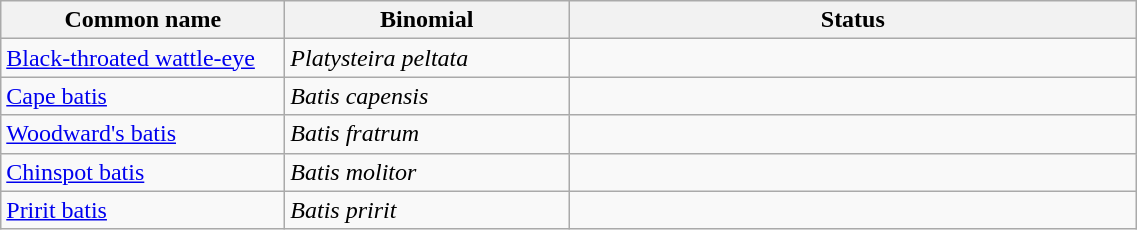<table width=60% class="wikitable">
<tr>
<th width=25%>Common name</th>
<th width=25%>Binomial</th>
<th width=50%>Status</th>
</tr>
<tr>
<td><a href='#'>Black-throated wattle-eye</a></td>
<td><em>Platysteira peltata</em></td>
<td></td>
</tr>
<tr>
<td><a href='#'>Cape batis</a></td>
<td><em>Batis capensis</em></td>
<td></td>
</tr>
<tr>
<td><a href='#'>Woodward's batis</a></td>
<td><em>Batis fratrum</em></td>
<td></td>
</tr>
<tr>
<td><a href='#'>Chinspot batis</a></td>
<td><em>Batis molitor</em></td>
<td></td>
</tr>
<tr>
<td><a href='#'>Pririt batis</a></td>
<td><em>Batis pririt</em></td>
<td></td>
</tr>
</table>
